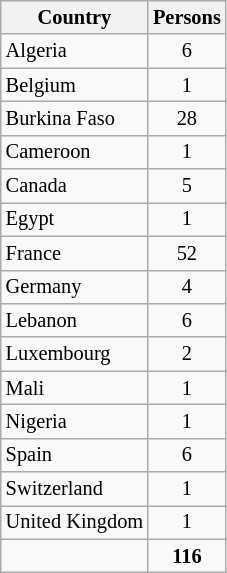<table class="sortable wikitable floatright" style="font-size: 85%;">
<tr>
<th>Country</th>
<th>Persons</th>
</tr>
<tr>
<td>Algeria</td>
<td style="text-align:center;">6</td>
</tr>
<tr>
<td>Belgium</td>
<td style="text-align:center;">1</td>
</tr>
<tr>
<td>Burkina Faso</td>
<td style="text-align:center;">28</td>
</tr>
<tr>
<td>Cameroon</td>
<td style="text-align:center;">1</td>
</tr>
<tr>
<td>Canada</td>
<td style="text-align:center;">5</td>
</tr>
<tr>
<td>Egypt</td>
<td style="text-align:center;">1</td>
</tr>
<tr>
<td>France</td>
<td style="text-align:center;">52</td>
</tr>
<tr>
<td>Germany</td>
<td style="text-align:center;">4</td>
</tr>
<tr>
<td>Lebanon</td>
<td style="text-align:center;">6</td>
</tr>
<tr>
<td>Luxembourg</td>
<td style="text-align:center;">2</td>
</tr>
<tr>
<td>Mali</td>
<td style="text-align:center;">1</td>
</tr>
<tr>
<td>Nigeria</td>
<td style="text-align:center;">1</td>
</tr>
<tr>
<td>Spain</td>
<td style="text-align:center;">6</td>
</tr>
<tr>
<td>Switzerland</td>
<td style="text-align:center;">1</td>
</tr>
<tr>
<td>United Kingdom</td>
<td style="text-align:center;">1</td>
</tr>
<tr class="sortbottom">
<td></td>
<td style="text-align:center;"><strong>116</strong></td>
</tr>
</table>
